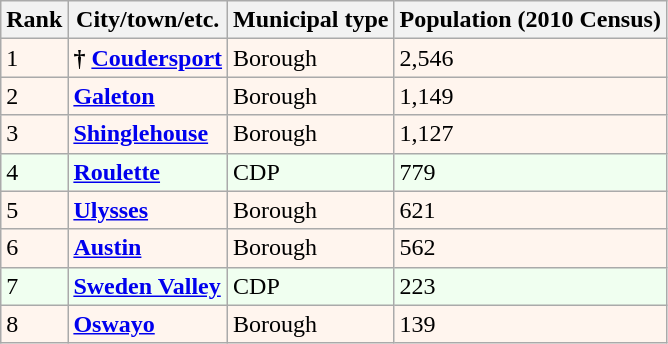<table class="wikitable sortable">
<tr>
<th>Rank</th>
<th>City/town/etc.</th>
<th>Municipal type</th>
<th>Population (2010 Census)</th>
</tr>
<tr style="background-color:#FFF5EE;">
<td>1</td>
<td><strong>†</strong> <strong><a href='#'>Coudersport</a></strong></td>
<td>Borough</td>
<td>2,546</td>
</tr>
<tr style="background-color:#FFF5EE;">
<td>2</td>
<td><strong><a href='#'>Galeton</a></strong></td>
<td>Borough</td>
<td>1,149</td>
</tr>
<tr style="background-color:#FFF5EE;">
<td>3</td>
<td><strong><a href='#'>Shinglehouse</a></strong></td>
<td>Borough</td>
<td>1,127</td>
</tr>
<tr style="background-color:#F0FFF0;">
<td>4</td>
<td><strong><a href='#'>Roulette</a></strong></td>
<td>CDP</td>
<td>779</td>
</tr>
<tr style="background-color:#FFF5EE;">
<td>5</td>
<td><strong><a href='#'>Ulysses</a></strong></td>
<td>Borough</td>
<td>621</td>
</tr>
<tr style="background-color:#FFF5EE;">
<td>6</td>
<td><strong><a href='#'>Austin</a></strong></td>
<td>Borough</td>
<td>562</td>
</tr>
<tr style="background-color:#F0FFF0;">
<td>7</td>
<td><strong><a href='#'>Sweden Valley</a></strong></td>
<td>CDP</td>
<td>223</td>
</tr>
<tr style="background-color:#FFF5EE;">
<td>8</td>
<td><strong><a href='#'>Oswayo</a></strong></td>
<td>Borough</td>
<td>139</td>
</tr>
</table>
